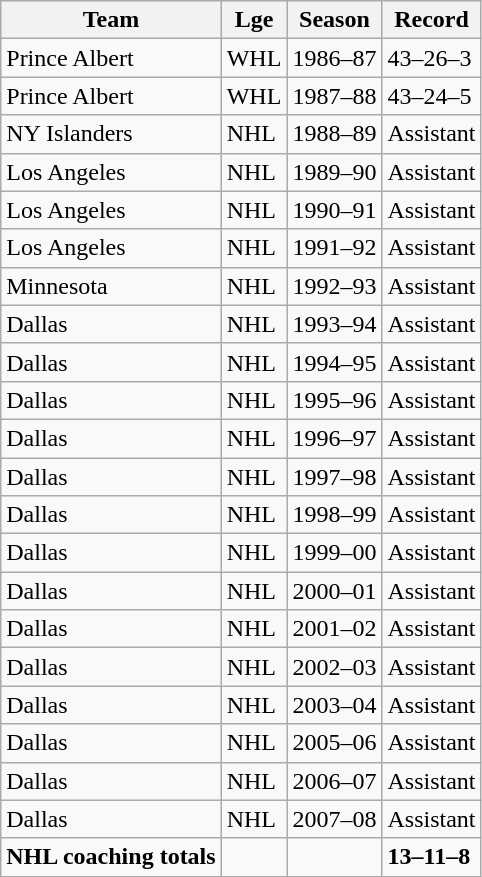<table class="wikitable">
<tr>
<th>Team</th>
<th>Lge</th>
<th>Season</th>
<th>Record</th>
</tr>
<tr>
<td>Prince Albert</td>
<td>WHL</td>
<td>1986–87</td>
<td>43–26–3</td>
</tr>
<tr>
<td>Prince Albert</td>
<td>WHL</td>
<td>1987–88</td>
<td>43–24–5</td>
</tr>
<tr>
<td>NY Islanders</td>
<td>NHL</td>
<td>1988–89</td>
<td>Assistant</td>
</tr>
<tr>
<td>Los Angeles</td>
<td>NHL</td>
<td>1989–90</td>
<td>Assistant</td>
</tr>
<tr>
<td>Los Angeles</td>
<td>NHL</td>
<td>1990–91</td>
<td>Assistant</td>
</tr>
<tr>
<td>Los Angeles</td>
<td>NHL</td>
<td>1991–92</td>
<td>Assistant</td>
</tr>
<tr>
<td>Minnesota</td>
<td>NHL</td>
<td>1992–93</td>
<td>Assistant</td>
</tr>
<tr>
<td>Dallas</td>
<td>NHL</td>
<td>1993–94</td>
<td>Assistant</td>
</tr>
<tr>
<td>Dallas</td>
<td>NHL</td>
<td>1994–95</td>
<td>Assistant</td>
</tr>
<tr>
<td>Dallas</td>
<td>NHL</td>
<td>1995–96</td>
<td>Assistant</td>
</tr>
<tr>
<td>Dallas</td>
<td>NHL</td>
<td>1996–97</td>
<td>Assistant</td>
</tr>
<tr>
<td>Dallas</td>
<td>NHL</td>
<td>1997–98</td>
<td>Assistant</td>
</tr>
<tr>
<td>Dallas</td>
<td>NHL</td>
<td>1998–99</td>
<td>Assistant</td>
</tr>
<tr>
<td>Dallas</td>
<td>NHL</td>
<td>1999–00</td>
<td>Assistant</td>
</tr>
<tr>
<td>Dallas</td>
<td>NHL</td>
<td>2000–01</td>
<td>Assistant</td>
</tr>
<tr>
<td>Dallas</td>
<td>NHL</td>
<td>2001–02</td>
<td>Assistant</td>
</tr>
<tr>
<td>Dallas</td>
<td>NHL</td>
<td>2002–03</td>
<td>Assistant</td>
</tr>
<tr>
<td>Dallas</td>
<td>NHL</td>
<td>2003–04</td>
<td>Assistant</td>
</tr>
<tr>
<td>Dallas</td>
<td>NHL</td>
<td>2005–06</td>
<td>Assistant</td>
</tr>
<tr>
<td>Dallas</td>
<td>NHL</td>
<td>2006–07</td>
<td>Assistant</td>
</tr>
<tr>
<td>Dallas</td>
<td>NHL</td>
<td>2007–08</td>
<td>Assistant</td>
</tr>
<tr>
<td><strong>NHL coaching totals</strong></td>
<td></td>
<td></td>
<td><strong>13–11–8</strong></td>
</tr>
</table>
